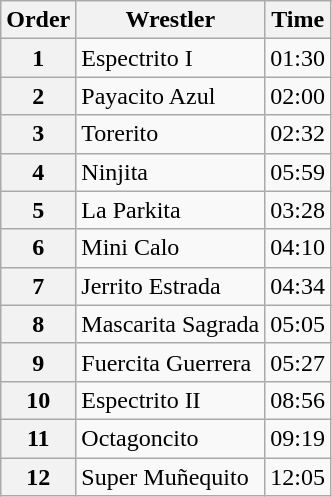<table class="wikitable sortable">
<tr>
<th data-sort-type="number">Order</th>
<th>Wrestler</th>
<th>Time</th>
</tr>
<tr>
<th>1</th>
<td>Espectrito I</td>
<td>01:30</td>
</tr>
<tr>
<th>2</th>
<td>Payacito Azul</td>
<td>02:00</td>
</tr>
<tr>
<th>3</th>
<td>Torerito</td>
<td>02:32</td>
</tr>
<tr>
<th>4</th>
<td>Ninjita</td>
<td>05:59</td>
</tr>
<tr>
<th>5</th>
<td>La Parkita</td>
<td>03:28</td>
</tr>
<tr>
<th>6</th>
<td>Mini Calo</td>
<td>04:10</td>
</tr>
<tr>
<th>7</th>
<td>Jerrito Estrada</td>
<td>04:34</td>
</tr>
<tr>
<th>8</th>
<td>Mascarita Sagrada</td>
<td>05:05</td>
</tr>
<tr>
<th>9</th>
<td>Fuercita Guerrera</td>
<td>05:27</td>
</tr>
<tr>
<th>10</th>
<td>Espectrito II</td>
<td>08:56</td>
</tr>
<tr>
<th>11</th>
<td>Octagoncito</td>
<td>09:19</td>
</tr>
<tr>
<th>12</th>
<td>Super Muñequito</td>
<td>12:05</td>
</tr>
</table>
